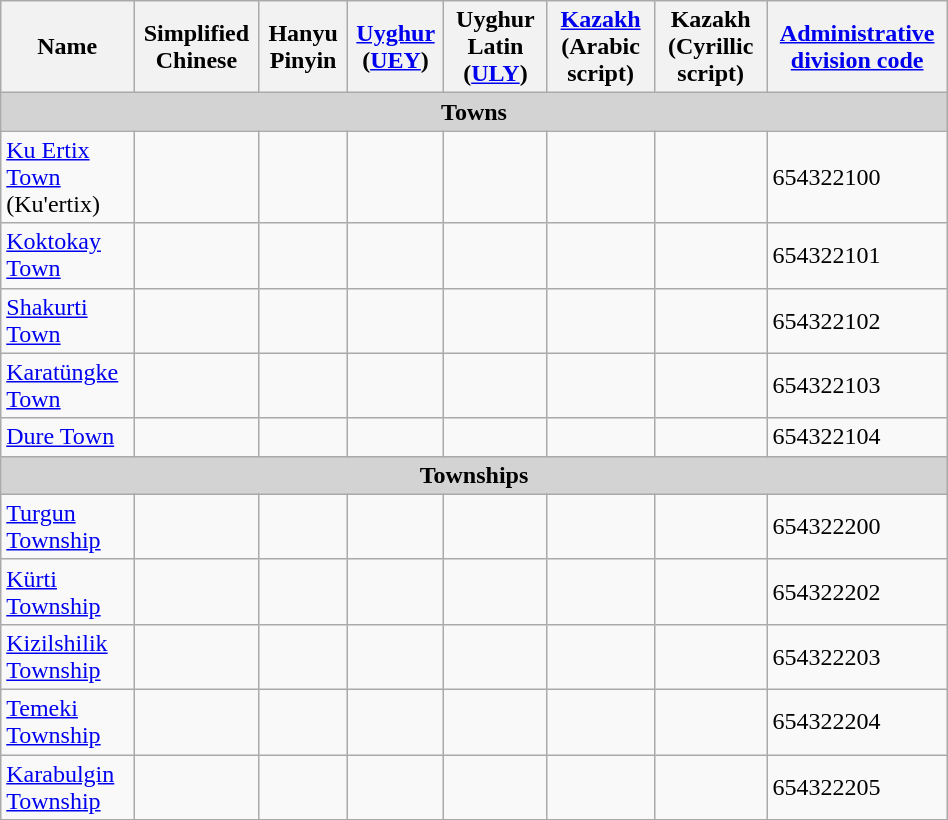<table class="wikitable" align="center" style="width:50%; border="1">
<tr>
<th>Name</th>
<th>Simplified Chinese</th>
<th>Hanyu Pinyin</th>
<th><a href='#'>Uyghur</a> (<a href='#'>UEY</a>)</th>
<th>Uyghur Latin (<a href='#'>ULY</a>)</th>
<th><a href='#'>Kazakh</a> (Arabic script)</th>
<th>Kazakh (Cyrillic script)</th>
<th><a href='#'>Administrative division code</a></th>
</tr>
<tr>
<td colspan="9"  style="text-align:center; background:#d3d3d3;"><strong>Towns</strong></td>
</tr>
<tr --------->
<td><a href='#'>Ku Ertix Town</a><br>(Ku'ertix)</td>
<td></td>
<td></td>
<td></td>
<td></td>
<td></td>
<td></td>
<td>654322100</td>
</tr>
<tr>
<td><a href='#'>Koktokay Town</a></td>
<td></td>
<td></td>
<td></td>
<td></td>
<td></td>
<td></td>
<td>654322101</td>
</tr>
<tr>
<td><a href='#'>Shakurti Town</a></td>
<td></td>
<td></td>
<td></td>
<td></td>
<td></td>
<td></td>
<td>654322102</td>
</tr>
<tr>
<td><a href='#'>Karatüngke Town</a></td>
<td></td>
<td></td>
<td></td>
<td></td>
<td></td>
<td></td>
<td>654322103</td>
</tr>
<tr>
<td><a href='#'>Dure Town</a></td>
<td></td>
<td></td>
<td></td>
<td></td>
<td></td>
<td></td>
<td>654322104</td>
</tr>
<tr>
<td colspan="9"  style="text-align:center; background:#d3d3d3;"><strong>Townships</strong></td>
</tr>
<tr --------->
<td><a href='#'>Turgun Township</a></td>
<td></td>
<td></td>
<td></td>
<td></td>
<td></td>
<td></td>
<td>654322200</td>
</tr>
<tr>
<td><a href='#'>Kürti Township</a></td>
<td></td>
<td></td>
<td></td>
<td></td>
<td></td>
<td></td>
<td>654322202</td>
</tr>
<tr>
<td><a href='#'>Kizilshilik Township</a></td>
<td></td>
<td></td>
<td></td>
<td></td>
<td></td>
<td></td>
<td>654322203</td>
</tr>
<tr>
<td><a href='#'>Temeki Township</a></td>
<td></td>
<td></td>
<td></td>
<td></td>
<td></td>
<td></td>
<td>654322204</td>
</tr>
<tr>
<td><a href='#'>Karabulgin Township</a></td>
<td></td>
<td></td>
<td></td>
<td></td>
<td></td>
<td></td>
<td>654322205</td>
</tr>
<tr>
</tr>
</table>
